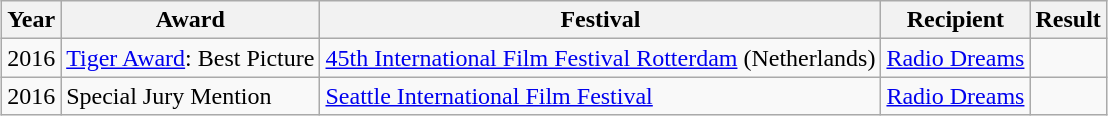<table class="wikitable" style="margin:1em auto;">
<tr>
<th>Year</th>
<th>Award</th>
<th>Festival</th>
<th>Recipient</th>
<th Result>Result</th>
</tr>
<tr>
<td>2016</td>
<td><a href='#'>Tiger Award</a>: Best Picture</td>
<td><a href='#'>45th International Film Festival Rotterdam</a> (Netherlands)</td>
<td><a href='#'>Radio Dreams</a></td>
<td><sub>  </sub></td>
</tr>
<tr>
<td>2016</td>
<td>Special Jury Mention</td>
<td><a href='#'>Seattle International Film Festival</a></td>
<td><a href='#'>Radio Dreams</a></td>
<td><sub>  </sub></td>
</tr>
</table>
